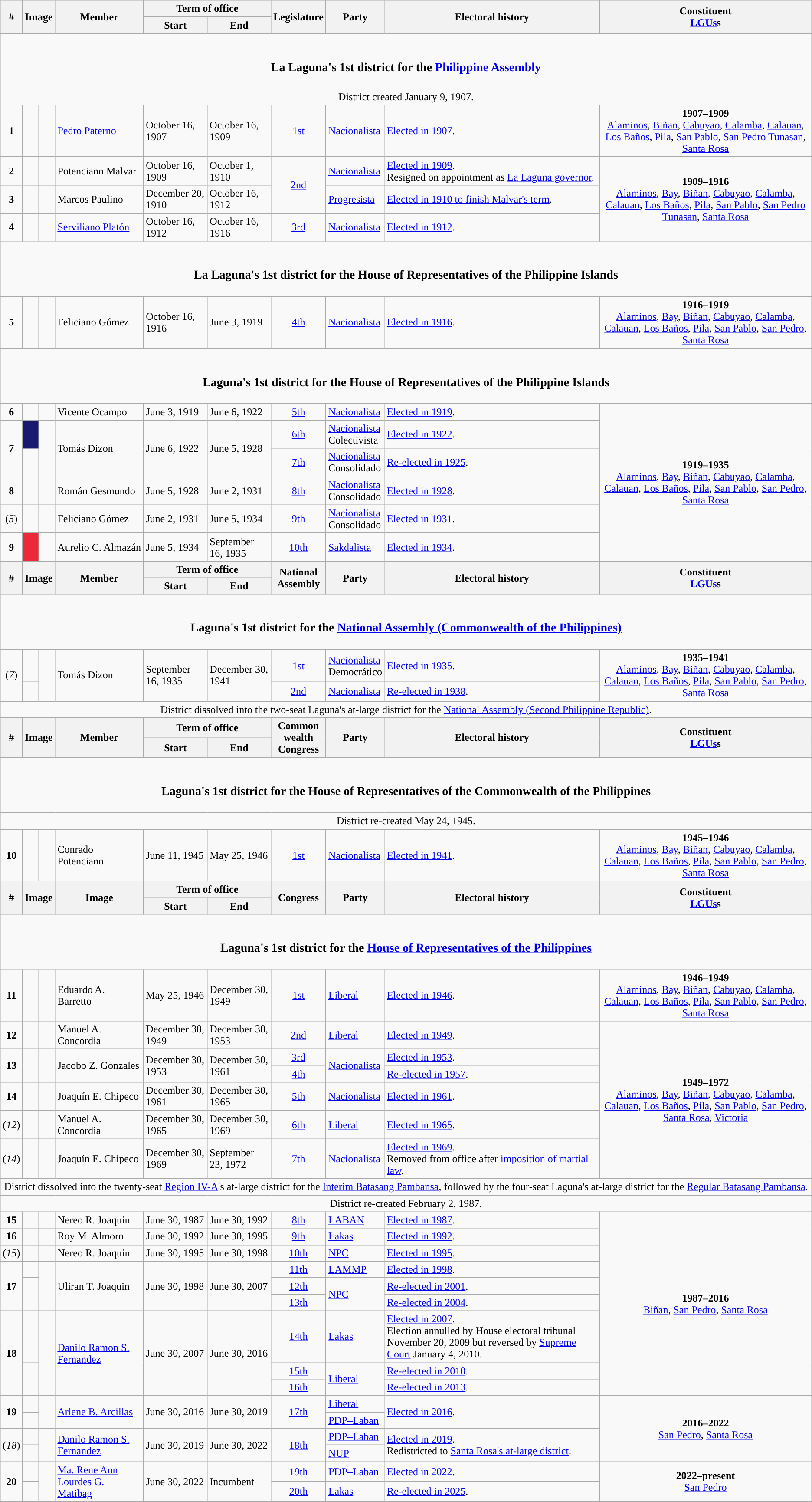<table class=wikitable>
<tr>
<th rowspan="2">#</th>
<th rowspan="2" colspan="2">Image</th>
<th rowspan="2">Member</th>
<th colspan=2>Term of office</th>
<th rowspan="2">Legislature</th>
<th rowspan="2">Party</th>
<th rowspan="2">Electoral history</th>
<th rowspan="2">Constituent<br><a href='#'>LGUs</a>s</th>
</tr>
<tr>
<th>Start</th>
<th>End</th>
</tr>
<tr>
<td colspan="10" style="text-align:center;"><br><h3>La Laguna's 1st district for the <a href='#'>Philippine Assembly</a></h3></td>
</tr>
<tr>
<td colspan="10" style="text-align:center;">District created January 9, 1907.</td>
</tr>
<tr>
<td style="text-align:center;"><strong>1</strong></td>
<td style="color:inherit;background:"></td>
<td></td>
<td><a href='#'>Pedro Paterno</a><br></td>
<td>October 16, 1907</td>
<td>October 16, 1909</td>
<td style="text-align:center;"><a href='#'>1st</a></td>
<td><a href='#'>Nacionalista</a></td>
<td><a href='#'>Elected in 1907</a>.</td>
<td style="text-align:center;"><strong>1907–1909</strong><br><a href='#'>Alaminos</a>, <a href='#'>Biñan</a>, <a href='#'>Cabuyao</a>, <a href='#'>Calamba</a>, <a href='#'>Calauan</a>, <a href='#'>Los Baños</a>, <a href='#'>Pila</a>, <a href='#'>San Pablo</a>, <a href='#'>San Pedro Tunasan</a>, <a href='#'>Santa Rosa</a></td>
</tr>
<tr>
<td style="text-align:center;"><strong>2</strong></td>
<td style="color:inherit;background:"></td>
<td></td>
<td>Potenciano Malvar<br></td>
<td>October 16, 1909</td>
<td>October 1, 1910</td>
<td rowspan="2" style="text-align:center;"><a href='#'>2nd</a></td>
<td><a href='#'>Nacionalista</a></td>
<td><a href='#'>Elected in 1909</a>.<br>Resigned on appointment as <a href='#'>La Laguna governor</a>.</td>
<td rowspan="3" style="text-align:center;"><strong>1909–1916</strong><br><a href='#'>Alaminos</a>, <a href='#'>Bay</a>, <a href='#'>Biñan</a>, <a href='#'>Cabuyao</a>, <a href='#'>Calamba</a>, <a href='#'>Calauan</a>, <a href='#'>Los Baños</a>, <a href='#'>Pila</a>, <a href='#'>San Pablo</a>, <a href='#'>San Pedro Tunasan</a>, <a href='#'>Santa Rosa</a></td>
</tr>
<tr>
<td style="text-align:center;"><strong>3</strong></td>
<td style="color:inherit;background:"></td>
<td></td>
<td>Marcos Paulino<br></td>
<td>December 20, 1910 </td>
<td>October 16, 1912</td>
<td><a href='#'>Progresista</a></td>
<td><a href='#'>Elected in 1910 to finish Malvar's term</a>.</td>
</tr>
<tr>
<td style="text-align:center;"><strong>4</strong></td>
<td style="color:inherit;background:"></td>
<td></td>
<td><a href='#'>Serviliano Platón</a><br></td>
<td>October 16, 1912</td>
<td>October 16, 1916</td>
<td style="text-align:center;"><a href='#'>3rd</a></td>
<td><a href='#'>Nacionalista</a></td>
<td><a href='#'>Elected in 1912</a>.</td>
</tr>
<tr>
<td colspan="10" style="text-align:center;"><br><h3>La Laguna's 1st district for the House of Representatives of the Philippine Islands</h3></td>
</tr>
<tr>
<td style="text-align:center;"><strong>5</strong></td>
<td style="color:inherit;background:"></td>
<td></td>
<td>Feliciano Gómez<br></td>
<td>October 16, 1916</td>
<td>June 3, 1919</td>
<td style="text-align:center;"><a href='#'>4th</a></td>
<td><a href='#'>Nacionalista</a></td>
<td><a href='#'>Elected in 1916</a>.</td>
<td style="text-align:center;"><strong>1916–1919</strong><br><a href='#'>Alaminos</a>, <a href='#'>Bay</a>, <a href='#'>Biñan</a>, <a href='#'>Cabuyao</a>, <a href='#'>Calamba</a>, <a href='#'>Calauan</a>, <a href='#'>Los Baños</a>, <a href='#'>Pila</a>, <a href='#'>San Pablo</a>, <a href='#'>San Pedro</a>, <a href='#'>Santa Rosa</a></td>
</tr>
<tr>
<td colspan="10" style="text-align:center;"><br><h3>Laguna's 1st district for the House of Representatives of the Philippine Islands</h3></td>
</tr>
<tr>
<td style="text-align:center;"><strong>6</strong></td>
<td style="color:inherit;background:"></td>
<td></td>
<td>Vicente Ocampo</td>
<td>June 3, 1919</td>
<td>June 6, 1922</td>
<td style="text-align:center;"><a href='#'>5th</a></td>
<td><a href='#'>Nacionalista</a></td>
<td><a href='#'>Elected in 1919</a>.</td>
<td rowspan="6" style="text-align:center;"><strong>1919–1935</strong><br><a href='#'>Alaminos</a>, <a href='#'>Bay</a>, <a href='#'>Biñan</a>, <a href='#'>Cabuyao</a>, <a href='#'>Calamba</a>, <a href='#'>Calauan</a>, <a href='#'>Los Baños</a>, <a href='#'>Pila</a>, <a href='#'>San Pablo</a>, <a href='#'>San Pedro</a>, <a href='#'>Santa Rosa</a></td>
</tr>
<tr>
<td rowspan="2" style="text-align:center;"><strong>7</strong></td>
<td style="background-color:#191970"></td>
<td rowspan=2></td>
<td rowspan="2">Tomás Dizon<br></td>
<td rowspan="2">June 6, 1922</td>
<td rowspan="2">June 5, 1928</td>
<td style="text-align:center;"><a href='#'>6th</a></td>
<td><a href='#'>Nacionalista</a><br>Colectivista</td>
<td><a href='#'>Elected in 1922</a>.</td>
</tr>
<tr>
<td style="color:inherit;background:"></td>
<td style="text-align:center;"><a href='#'>7th</a></td>
<td><a href='#'>Nacionalista</a><br>Consolidado</td>
<td><a href='#'>Re-elected in 1925</a>.</td>
</tr>
<tr>
<td style="text-align:center;"><strong>8</strong></td>
<td style="color:inherit;background:"></td>
<td></td>
<td>Román Gesmundo</td>
<td>June 5, 1928</td>
<td>June 2, 1931</td>
<td style="text-align:center;"><a href='#'>8th</a></td>
<td><a href='#'>Nacionalista</a><br>Consolidado</td>
<td><a href='#'>Elected in 1928</a>.</td>
</tr>
<tr>
<td style="text-align:center;">(<em>5</em>)</td>
<td style="color:inherit;background:"></td>
<td></td>
<td>Feliciano Gómez<br></td>
<td>June 2, 1931</td>
<td>June 5, 1934</td>
<td style="text-align:center;"><a href='#'>9th</a></td>
<td><a href='#'>Nacionalista</a><br>Consolidado</td>
<td><a href='#'>Elected in 1931</a>.</td>
</tr>
<tr>
<td style="text-align:center;"><strong>9</strong></td>
<td style="background-color:#ED2939"></td>
<td></td>
<td>Aurelio C. Almazán</td>
<td>June 5, 1934</td>
<td>September 16, 1935</td>
<td style="text-align:center;"><a href='#'>10th</a></td>
<td><a href='#'>Sakdalista</a></td>
<td><a href='#'>Elected in 1934</a>.</td>
</tr>
<tr>
<th rowspan="2">#</th>
<th rowspan=2 colspan=2>Image</th>
<th rowspan="2">Member</th>
<th colspan=2>Term of office</th>
<th rowspan="2">National<br>Assembly</th>
<th rowspan="2">Party</th>
<th rowspan="2">Electoral history</th>
<th rowspan="2">Constituent<br><a href='#'>LGUs</a>s</th>
</tr>
<tr>
<th>Start</th>
<th>End</th>
</tr>
<tr>
<td colspan="10" style="text-align:center;"><br><h3>Laguna's 1st district for the <a href='#'>National Assembly (Commonwealth of the Philippines)</a></h3></td>
</tr>
<tr>
<td rowspan="2" style="text-align:center;">(<em>7</em>)</td>
<td style="color:inherit;background:"></td>
<td rowspan=2></td>
<td rowspan="2">Tomás Dizon<br></td>
<td rowspan="2">September 16, 1935</td>
<td rowspan="2">December 30, 1941</td>
<td style="text-align:center;"><a href='#'>1st</a></td>
<td><a href='#'>Nacionalista</a><br>Democrático</td>
<td><a href='#'>Elected in 1935</a>.</td>
<td rowspan="2" style="text-align:center;"><strong>1935–1941</strong><br><a href='#'>Alaminos</a>, <a href='#'>Bay</a>, <a href='#'>Biñan</a>, <a href='#'>Cabuyao</a>, <a href='#'>Calamba</a>, <a href='#'>Calauan</a>, <a href='#'>Los Baños</a>, <a href='#'>Pila</a>, <a href='#'>San Pablo</a>, <a href='#'>San Pedro</a>, <a href='#'>Santa Rosa</a></td>
</tr>
<tr>
<td style="color:inherit;background:"></td>
<td style="text-align:center;"><a href='#'>2nd</a></td>
<td><a href='#'>Nacionalista</a></td>
<td><a href='#'>Re-elected in 1938</a>.</td>
</tr>
<tr>
<td colspan="11" style="text-align:center;">District dissolved into the two-seat Laguna's at-large district for the <a href='#'>National Assembly (Second Philippine Republic)</a>.</td>
</tr>
<tr>
<th rowspan="2">#</th>
<th rowspan=2 colspan=2>Image</th>
<th rowspan="2">Member</th>
<th colspan=2>Term of office</th>
<th rowspan="2">Common<br>wealth<br>Congress</th>
<th rowspan="2">Party</th>
<th rowspan="2">Electoral history</th>
<th rowspan="2">Constituent<br><a href='#'>LGUs</a>s</th>
</tr>
<tr>
<th>Start</th>
<th>End</th>
</tr>
<tr>
<td colspan="10" style="text-align:center;"><br><h3>Laguna's 1st district for the House of Representatives of the Commonwealth of the Philippines</h3></td>
</tr>
<tr>
<td colspan="10" style="text-align:center;">District re-created May 24, 1945.</td>
</tr>
<tr>
<td style="text-align:center;"><strong>10</strong></td>
<td style="color:inherit;background:"></td>
<td></td>
<td>Conrado Potenciano<br></td>
<td>June 11, 1945</td>
<td>May 25, 1946</td>
<td style="text-align:center;"><a href='#'>1st</a></td>
<td><a href='#'>Nacionalista</a></td>
<td><a href='#'>Elected in 1941</a>.</td>
<td style="text-align:center;"><strong>1945–1946</strong><br><a href='#'>Alaminos</a>, <a href='#'>Bay</a>, <a href='#'>Biñan</a>, <a href='#'>Cabuyao</a>, <a href='#'>Calamba</a>, <a href='#'>Calauan</a>, <a href='#'>Los Baños</a>, <a href='#'>Pila</a>, <a href='#'>San Pablo</a>, <a href='#'>San Pedro</a>, <a href='#'>Santa Rosa</a></td>
</tr>
<tr>
<th rowspan="2">#</th>
<th rowspan="2" colspan=2>Image</th>
<th rowspan="2">Image</th>
<th colspan=2>Term of office</th>
<th rowspan="2">Congress</th>
<th rowspan="2">Party</th>
<th rowspan="2">Electoral history</th>
<th rowspan="2">Constituent<br><a href='#'>LGUs</a>s</th>
</tr>
<tr>
<th>Start</th>
<th>End</th>
</tr>
<tr>
<td colspan="10" style="text-align:center;"><br><h3>Laguna's 1st district for the <a href='#'>House of Representatives of the Philippines</a></h3></td>
</tr>
<tr>
<td style="text-align:center;"><strong>11</strong></td>
<td style="color:inherit;background:"></td>
<td></td>
<td>Eduardo A. Barretto</td>
<td>May 25, 1946</td>
<td>December 30, 1949</td>
<td style="text-align:center;"><a href='#'>1st</a></td>
<td><a href='#'>Liberal</a></td>
<td><a href='#'>Elected in 1946</a>.</td>
<td style="text-align:center;"><strong>1946–1949</strong><br><a href='#'>Alaminos</a>, <a href='#'>Bay</a>, <a href='#'>Biñan</a>, <a href='#'>Cabuyao</a>, <a href='#'>Calamba</a>, <a href='#'>Calauan</a>, <a href='#'>Los Baños</a>, <a href='#'>Pila</a>, <a href='#'>San Pablo</a>, <a href='#'>San Pedro</a>, <a href='#'>Santa Rosa</a></td>
</tr>
<tr>
<td style="text-align:center;"><strong>12</strong></td>
<td style="color:inherit;background:"></td>
<td></td>
<td>Manuel A. Concordia</td>
<td>December 30, 1949</td>
<td>December 30, 1953</td>
<td style="text-align:center;"><a href='#'>2nd</a></td>
<td><a href='#'>Liberal</a></td>
<td><a href='#'>Elected in 1949</a>.</td>
<td rowspan="6" style="text-align:center;"><strong>1949–1972</strong><br><a href='#'>Alaminos</a>, <a href='#'>Bay</a>, <a href='#'>Biñan</a>, <a href='#'>Cabuyao</a>, <a href='#'>Calamba</a>, <a href='#'>Calauan</a>, <a href='#'>Los Baños</a>, <a href='#'>Pila</a>, <a href='#'>San Pablo</a>, <a href='#'>San Pedro</a>, <a href='#'>Santa Rosa</a>, <a href='#'>Victoria</a></td>
</tr>
<tr>
<td rowspan="2" style="text-align:center;"><strong>13</strong></td>
<td rowspan="2" style="color:inherit;background:"></td>
<td rowspan=2></td>
<td rowspan="2">Jacobo Z. Gonzales</td>
<td rowspan="2">December 30, 1953</td>
<td rowspan="2">December 30, 1961</td>
<td style="text-align:center;"><a href='#'>3rd</a></td>
<td rowspan="2"><a href='#'>Nacionalista</a></td>
<td><a href='#'>Elected in 1953</a>.</td>
</tr>
<tr>
<td style="text-align:center;"><a href='#'>4th</a></td>
<td><a href='#'>Re-elected in 1957</a>.</td>
</tr>
<tr>
<td style="text-align:center;"><strong>14</strong></td>
<td style="color:inherit;background:"></td>
<td></td>
<td>Joaquín E. Chipeco</td>
<td>December 30, 1961</td>
<td>December 30, 1965</td>
<td style="text-align:center;"><a href='#'>5th</a></td>
<td><a href='#'>Nacionalista</a></td>
<td><a href='#'>Elected in 1961</a>.</td>
</tr>
<tr>
<td style="text-align:center;">(<em>12</em>)</td>
<td style="color:inherit;background:"></td>
<td></td>
<td>Manuel A. Concordia</td>
<td>December 30, 1965</td>
<td>December 30, 1969</td>
<td style="text-align:center;"><a href='#'>6th</a></td>
<td><a href='#'>Liberal</a></td>
<td><a href='#'>Elected in 1965</a>.</td>
</tr>
<tr>
<td style="text-align:center;">(<em>14</em>)</td>
<td style="color:inherit;background:"></td>
<td></td>
<td>Joaquín E. Chipeco</td>
<td>December 30, 1969</td>
<td>September 23, 1972</td>
<td style="text-align:center;"><a href='#'>7th</a></td>
<td><a href='#'>Nacionalista</a></td>
<td><a href='#'>Elected in 1969</a>.<br>Removed from office after <a href='#'>imposition of martial law</a>.</td>
</tr>
<tr>
<td colspan="11" style="text-align:center;">District dissolved into the twenty-seat <a href='#'>Region IV-A</a>'s at-large district for the <a href='#'>Interim Batasang Pambansa</a>, followed by the four-seat Laguna's at-large district for the <a href='#'>Regular Batasang Pambansa</a>.</td>
</tr>
<tr>
<td colspan="11" style="text-align:center;">District re-created February 2, 1987.</td>
</tr>
<tr>
<td style="text-align:center;"><strong>15</strong></td>
<td style="color:inherit;background:"></td>
<td></td>
<td>Nereo R. Joaquin<br></td>
<td>June 30, 1987</td>
<td>June 30, 1992</td>
<td style="text-align:center;"><a href='#'>8th</a></td>
<td><a href='#'>LABAN</a></td>
<td><a href='#'>Elected in 1987</a>.</td>
<td rowspan="9" style="text-align:center;"><strong>1987–2016</strong><br><a href='#'>Biñan</a>, <a href='#'>San Pedro</a>, <a href='#'>Santa Rosa</a></td>
</tr>
<tr>
<td style="text-align:center;"><strong>16</strong></td>
<td style="color:inherit;background:"></td>
<td></td>
<td>Roy M. Almoro</td>
<td>June 30, 1992</td>
<td>June 30, 1995</td>
<td style="text-align:center;"><a href='#'>9th</a></td>
<td><a href='#'>Lakas</a></td>
<td><a href='#'>Elected in 1992</a>.</td>
</tr>
<tr>
<td style="text-align:center;">(<em>15</em>)</td>
<td style="color:inherit;background:"></td>
<td></td>
<td>Nereo R. Joaquin<br></td>
<td>June 30, 1995</td>
<td>June 30, 1998</td>
<td style="text-align:center;"><a href='#'>10th</a></td>
<td><a href='#'>NPC</a></td>
<td><a href='#'>Elected in 1995</a>.</td>
</tr>
<tr>
<td rowspan="3" style="text-align:center;"><strong>17</strong></td>
<td style="color:inherit;background:"></td>
<td rowspan="3"></td>
<td rowspan="3">Uliran T. Joaquin<br></td>
<td rowspan="3">June 30, 1998</td>
<td rowspan="3">June 30, 2007</td>
<td style="text-align:center;"><a href='#'>11th</a></td>
<td><a href='#'>LAMMP</a></td>
<td><a href='#'>Elected in 1998</a>.</td>
</tr>
<tr>
<td rowspan="2" style="color:inherit;background:"></td>
<td style="text-align:center;"><a href='#'>12th</a></td>
<td rowspan="2"><a href='#'>NPC</a></td>
<td><a href='#'>Re-elected in 2001</a>.</td>
</tr>
<tr>
<td style="text-align:center;"><a href='#'>13th</a></td>
<td><a href='#'>Re-elected in 2004</a>.</td>
</tr>
<tr>
<td rowspan="3" style="text-align:center;"><strong>18</strong></td>
<td style="color:inherit;background:"></td>
<td rowspan="3"></td>
<td rowspan="3"><a href='#'>Danilo Ramon S. Fernandez</a><br></td>
<td rowspan="3">June 30, 2007</td>
<td rowspan="3">June 30, 2016</td>
<td style="text-align:center;"><a href='#'>14th</a></td>
<td><a href='#'>Lakas</a></td>
<td><a href='#'>Elected in 2007</a>.<br>Election annulled by House electoral tribunal November 20, 2009 but reversed by <a href='#'>Supreme Court</a> January 4, 2010.</td>
</tr>
<tr>
<td rowspan="2" style="color:inherit;background:"></td>
<td style="text-align:center;"><a href='#'>15th</a></td>
<td rowspan="2"><a href='#'>Liberal</a></td>
<td><a href='#'>Re-elected in 2010</a>.</td>
</tr>
<tr>
<td style="text-align:center;"><a href='#'>16th</a></td>
<td><a href='#'>Re-elected in 2013</a>.</td>
</tr>
<tr>
<td style="text-align:center;" rowspan=2><strong>19</strong></td>
<td style="color:inherit;background:"></td>
<td rowspan=2></td>
<td rowspan=2><a href='#'>Arlene B. Arcillas</a><br></td>
<td rowspan=2>June 30, 2016</td>
<td rowspan=2>June 30, 2019</td>
<td style="text-align:center;" rowspan=2><a href='#'>17th</a></td>
<td><a href='#'>Liberal</a></td>
<td rowspan=2><a href='#'>Elected in 2016</a>.</td>
<td rowspan="4" style="text-align:center;"><strong>2016–2022</strong><br><a href='#'>San Pedro</a>, <a href='#'>Santa Rosa</a></td>
</tr>
<tr>
<td style="color:inherit;background:"></td>
<td><a href='#'>PDP–Laban</a></td>
</tr>
<tr>
<td style="text-align:center;" rowspan=2>(<em>18</em>)</td>
<td style="color:inherit;background:"></td>
<td rowspan=2></td>
<td rowspan=2><a href='#'>Danilo Ramon S. Fernandez</a><br></td>
<td rowspan=2>June 30, 2019</td>
<td rowspan=2>June 30, 2022</td>
<td style="text-align:center;" rowspan=2><a href='#'>18th</a></td>
<td><a href='#'>PDP–Laban</a></td>
<td rowspan=2><a href='#'>Elected in 2019</a>.<br>Redistricted to <a href='#'>Santa Rosa's at-large district</a>.</td>
</tr>
<tr>
<td style="color:inherit;background:"></td>
<td><a href='#'>NUP</a></td>
</tr>
<tr>
<td style="text-align:center;" rowspan="2"><strong>20</strong></td>
<td style="color:inherit;background:"></td>
<td rowspan="2"></td>
<td rowspan="2"><a href='#'>Ma. Rene Ann Lourdes G. Matibag</a><br></td>
<td rowspan="2">June 30, 2022</td>
<td rowspan="2">Incumbent</td>
<td style="text-align:center;"><a href='#'>19th</a></td>
<td><a href='#'>PDP–Laban</a></td>
<td><a href='#'>Elected in 2022</a>.</td>
<td rowspan="12" style="text-align:center;"><strong>2022–present</strong><br><a href='#'>San Pedro</a></td>
</tr>
<tr>
<td style="color:inherit;background:"></td>
<td style="text-align:center;"><a href='#'>20th</a></td>
<td><a href='#'>Lakas</a></td>
<td><a href='#'>Re-elected in 2025</a>.</td>
</tr>
</table>
